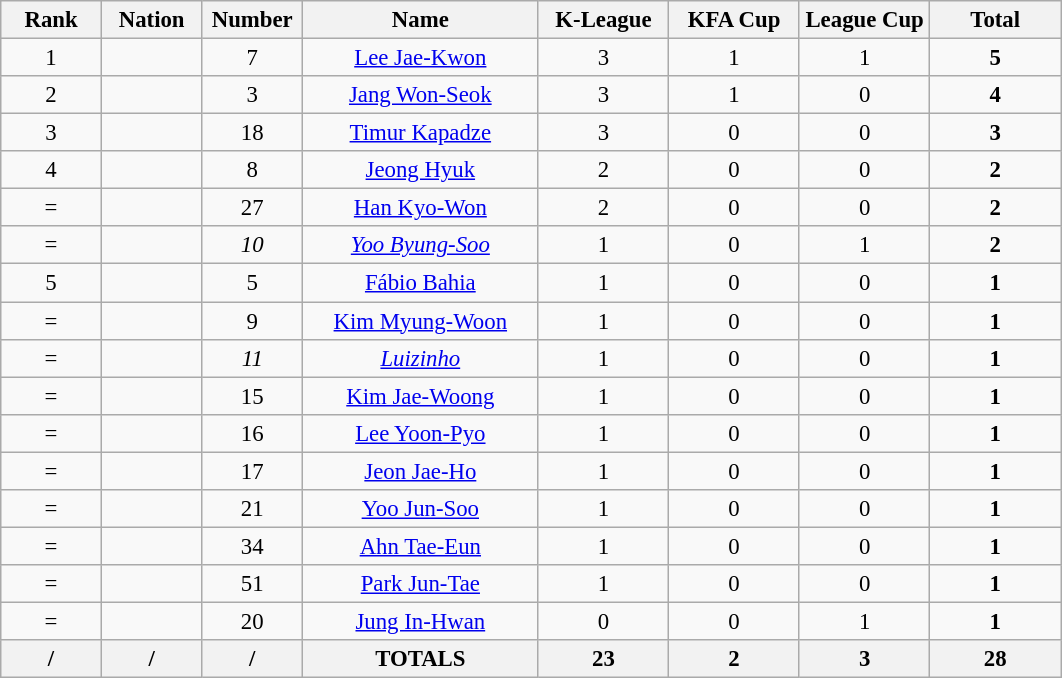<table class="wikitable" style="font-size: 95%; text-align: center;">
<tr>
<th width=60>Rank</th>
<th width=60>Nation</th>
<th width=60>Number</th>
<th width=150>Name</th>
<th width=80>K-League</th>
<th width=80>KFA Cup</th>
<th width=80>League Cup</th>
<th width=80>Total</th>
</tr>
<tr>
<td>1</td>
<td></td>
<td>7</td>
<td><a href='#'>Lee Jae-Kwon</a></td>
<td>3</td>
<td>1</td>
<td>1</td>
<td><strong>5</strong></td>
</tr>
<tr>
<td>2</td>
<td></td>
<td>3</td>
<td><a href='#'>Jang Won-Seok</a></td>
<td>3</td>
<td>1</td>
<td>0</td>
<td><strong>4</strong></td>
</tr>
<tr>
<td>3</td>
<td></td>
<td>18</td>
<td><a href='#'>Timur Kapadze</a></td>
<td>3</td>
<td>0</td>
<td>0</td>
<td><strong>3</strong></td>
</tr>
<tr>
<td>4</td>
<td></td>
<td>8</td>
<td><a href='#'>Jeong Hyuk</a></td>
<td>2</td>
<td>0</td>
<td>0</td>
<td><strong>2</strong></td>
</tr>
<tr>
<td>=</td>
<td></td>
<td>27</td>
<td><a href='#'>Han Kyo-Won</a></td>
<td>2</td>
<td>0</td>
<td>0</td>
<td><strong>2</strong></td>
</tr>
<tr>
<td>=</td>
<td></td>
<td><em>10</em></td>
<td><em><a href='#'>Yoo Byung-Soo</a></em></td>
<td>1</td>
<td>0</td>
<td>1</td>
<td><strong>2</strong></td>
</tr>
<tr>
<td>5</td>
<td></td>
<td>5</td>
<td><a href='#'>Fábio Bahia</a></td>
<td>1</td>
<td>0</td>
<td>0</td>
<td><strong>1</strong></td>
</tr>
<tr>
<td>=</td>
<td></td>
<td>9</td>
<td><a href='#'>Kim Myung-Woon</a></td>
<td>1</td>
<td>0</td>
<td>0</td>
<td><strong>1</strong></td>
</tr>
<tr>
<td>=</td>
<td></td>
<td><em>11</em></td>
<td><em><a href='#'>Luizinho</a></em></td>
<td>1</td>
<td>0</td>
<td>0</td>
<td><strong>1</strong></td>
</tr>
<tr>
<td>=</td>
<td></td>
<td>15</td>
<td><a href='#'>Kim Jae-Woong</a></td>
<td>1</td>
<td>0</td>
<td>0</td>
<td><strong>1</strong></td>
</tr>
<tr>
<td>=</td>
<td></td>
<td>16</td>
<td><a href='#'>Lee Yoon-Pyo</a></td>
<td>1</td>
<td>0</td>
<td>0</td>
<td><strong>1</strong></td>
</tr>
<tr>
<td>=</td>
<td></td>
<td>17</td>
<td><a href='#'>Jeon Jae-Ho</a></td>
<td>1</td>
<td>0</td>
<td>0</td>
<td><strong>1</strong></td>
</tr>
<tr>
<td>=</td>
<td></td>
<td>21</td>
<td><a href='#'>Yoo Jun-Soo</a></td>
<td>1</td>
<td>0</td>
<td>0</td>
<td><strong>1</strong></td>
</tr>
<tr>
<td>=</td>
<td></td>
<td>34</td>
<td><a href='#'>Ahn Tae-Eun</a></td>
<td>1</td>
<td>0</td>
<td>0</td>
<td><strong>1</strong></td>
</tr>
<tr>
<td>=</td>
<td></td>
<td>51</td>
<td><a href='#'>Park Jun-Tae</a></td>
<td>1</td>
<td>0</td>
<td>0</td>
<td><strong>1</strong></td>
</tr>
<tr>
<td>=</td>
<td></td>
<td>20</td>
<td><a href='#'>Jung In-Hwan</a></td>
<td>0</td>
<td>0</td>
<td>1</td>
<td><strong>1</strong></td>
</tr>
<tr>
<th>/</th>
<th>/</th>
<th>/</th>
<th>TOTALS</th>
<th>23</th>
<th>2</th>
<th>3</th>
<th>28</th>
</tr>
</table>
